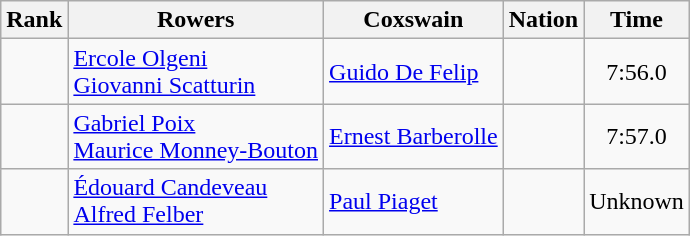<table class="wikitable sortable" style="text-align:center">
<tr>
<th>Rank</th>
<th>Rowers</th>
<th>Coxswain</th>
<th>Nation</th>
<th>Time</th>
</tr>
<tr>
<td></td>
<td align=left><a href='#'>Ercole Olgeni</a><br><a href='#'>Giovanni Scatturin</a></td>
<td align=left><a href='#'>Guido De Felip</a></td>
<td align=left></td>
<td>7:56.0</td>
</tr>
<tr>
<td></td>
<td align=left><a href='#'>Gabriel Poix</a><br><a href='#'>Maurice Monney-Bouton</a></td>
<td align=left><a href='#'>Ernest Barberolle</a></td>
<td align=left></td>
<td>7:57.0</td>
</tr>
<tr>
<td></td>
<td align=left><a href='#'>Édouard Candeveau</a><br><a href='#'>Alfred Felber</a></td>
<td align=left><a href='#'>Paul Piaget</a></td>
<td align=left></td>
<td data-sort-value=9:99.9>Unknown</td>
</tr>
</table>
